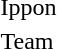<table>
<tr>
<td rowspan=2>Ippon</td>
<td rowspan=2></td>
<td rowspan=2></td>
<td></td>
</tr>
<tr>
<td></td>
</tr>
<tr>
<td rowspan=2>Team</td>
<td rowspan=2></td>
<td rowspan=2></td>
<td> <br> </td>
</tr>
<tr>
</tr>
</table>
